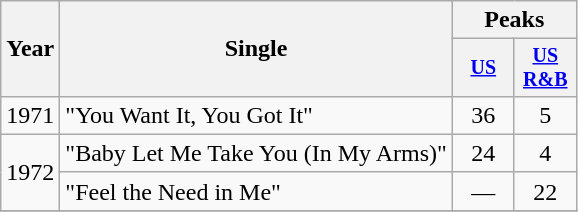<table class="wikitable" style="text-align:center;">
<tr>
<th rowspan="2">Year</th>
<th rowspan="2">Single</th>
<th colspan="2">Peaks</th>
</tr>
<tr style="font-size:smaller;">
<th width="35"><a href='#'>US</a><br></th>
<th width="35"><a href='#'>US<br>R&B</a><br></th>
</tr>
<tr>
<td rowspan="1">1971</td>
<td align="left">"You Want It, You Got It"</td>
<td>36</td>
<td>5</td>
</tr>
<tr>
<td rowspan="2">1972</td>
<td align="left">"Baby Let Me Take You (In My Arms)"</td>
<td>24</td>
<td>4</td>
</tr>
<tr>
<td align="left">"Feel the Need in Me"</td>
<td>—</td>
<td>22</td>
</tr>
<tr>
</tr>
</table>
